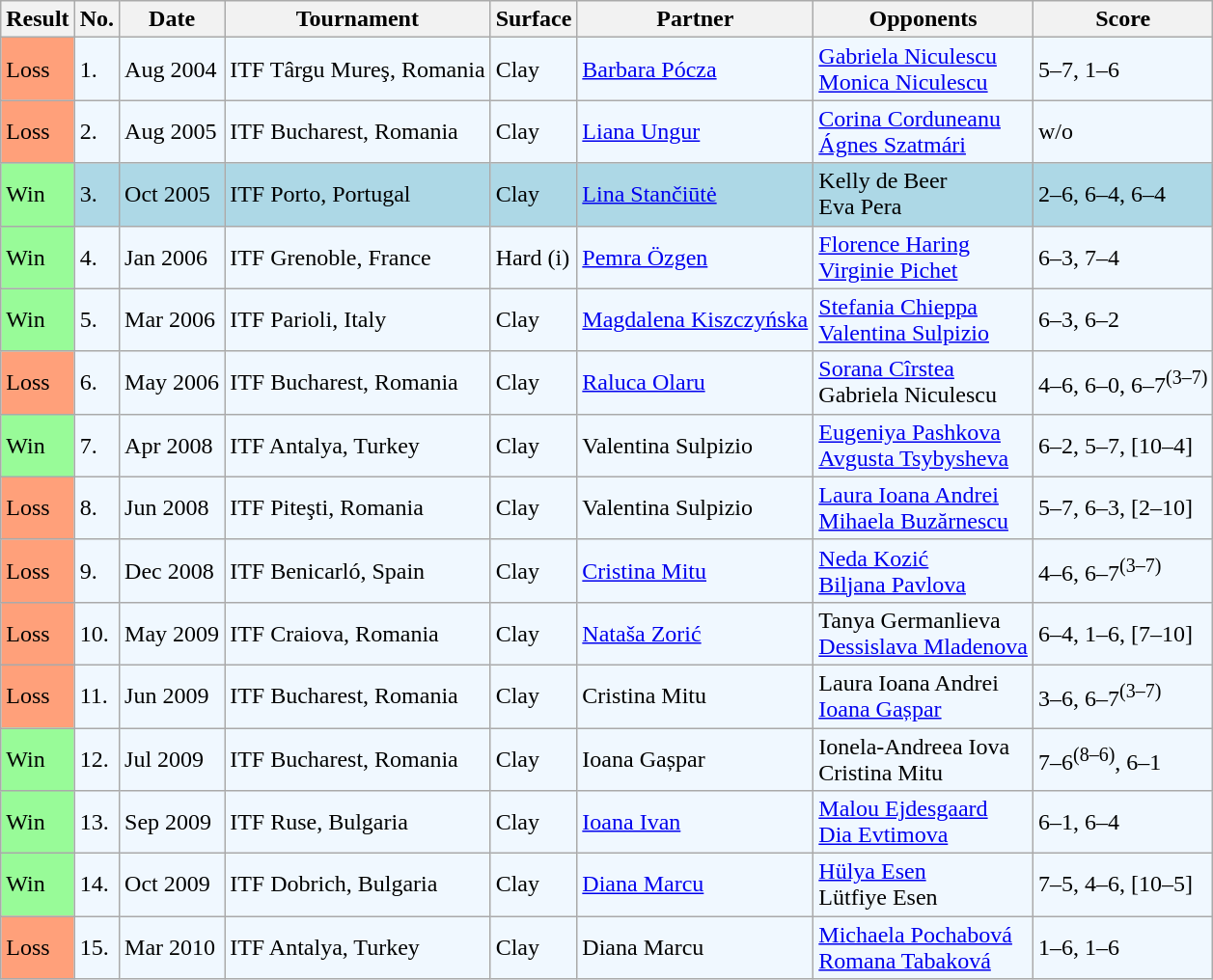<table class="sortable wikitable">
<tr>
<th>Result</th>
<th>No.</th>
<th>Date</th>
<th>Tournament</th>
<th>Surface</th>
<th>Partner</th>
<th>Opponents</th>
<th class="unsortable">Score</th>
</tr>
<tr style="background:#f0f8ff;">
<td bgcolor="FFA07A">Loss</td>
<td>1.</td>
<td>Aug 2004</td>
<td>ITF Târgu Mureş, Romania</td>
<td>Clay</td>
<td> <a href='#'>Barbara Pócza</a></td>
<td> <a href='#'>Gabriela Niculescu</a> <br>  <a href='#'>Monica Niculescu</a></td>
<td>5–7, 1–6</td>
</tr>
<tr style="background:#f0f8ff;">
<td bgcolor="FFA07A">Loss</td>
<td>2.</td>
<td>Aug 2005</td>
<td>ITF Bucharest, Romania</td>
<td>Clay</td>
<td> <a href='#'>Liana Ungur</a></td>
<td> <a href='#'>Corina Corduneanu</a> <br>  <a href='#'>Ágnes Szatmári</a></td>
<td>w/o</td>
</tr>
<tr style="background:lightblue;">
<td bgcolor="98FB98">Win</td>
<td>3.</td>
<td>Oct 2005</td>
<td>ITF Porto, Portugal</td>
<td>Clay</td>
<td> <a href='#'>Lina Stančiūtė</a></td>
<td> Kelly de Beer <br>  Eva Pera</td>
<td>2–6, 6–4, 6–4</td>
</tr>
<tr style="background:#f0f8ff;">
<td bgcolor="98FB98">Win</td>
<td>4.</td>
<td>Jan 2006</td>
<td>ITF Grenoble, France</td>
<td>Hard (i)</td>
<td> <a href='#'>Pemra Özgen</a></td>
<td> <a href='#'>Florence Haring</a> <br>  <a href='#'>Virginie Pichet</a></td>
<td>6–3, 7–4</td>
</tr>
<tr style="background:#f0f8ff;">
<td bgcolor="98FB98">Win</td>
<td>5.</td>
<td>Mar 2006</td>
<td>ITF Parioli, Italy</td>
<td>Clay</td>
<td> <a href='#'>Magdalena Kiszczyńska</a></td>
<td> <a href='#'>Stefania Chieppa</a> <br>  <a href='#'>Valentina Sulpizio</a></td>
<td>6–3, 6–2</td>
</tr>
<tr style="background:#f0f8ff;">
<td bgcolor="FFA07A">Loss</td>
<td>6.</td>
<td>May 2006</td>
<td>ITF Bucharest, Romania</td>
<td>Clay</td>
<td> <a href='#'>Raluca Olaru</a></td>
<td> <a href='#'>Sorana Cîrstea</a> <br>  Gabriela Niculescu</td>
<td>4–6, 6–0, 6–7<sup>(3–7)</sup></td>
</tr>
<tr style="background:#f0f8ff;">
<td bgcolor="98FB98">Win</td>
<td>7.</td>
<td>Apr 2008</td>
<td>ITF Antalya, Turkey</td>
<td>Clay</td>
<td> Valentina Sulpizio</td>
<td> <a href='#'>Eugeniya Pashkova</a> <br>  <a href='#'>Avgusta Tsybysheva</a></td>
<td>6–2, 5–7, [10–4]</td>
</tr>
<tr style="background:#f0f8ff;">
<td bgcolor="FFA07A">Loss</td>
<td>8.</td>
<td>Jun 2008</td>
<td>ITF Piteşti, Romania</td>
<td>Clay</td>
<td> Valentina Sulpizio</td>
<td> <a href='#'>Laura Ioana Andrei</a> <br>  <a href='#'>Mihaela Buzărnescu</a></td>
<td>5–7, 6–3, [2–10]</td>
</tr>
<tr style="background:#f0f8ff;">
<td bgcolor="FFA07A">Loss</td>
<td>9.</td>
<td>Dec 2008</td>
<td>ITF Benicarló, Spain</td>
<td>Clay</td>
<td> <a href='#'>Cristina Mitu</a></td>
<td> <a href='#'>Neda Kozić</a> <br>  <a href='#'>Biljana Pavlova</a></td>
<td>4–6, 6–7<sup>(3–7)</sup></td>
</tr>
<tr style="background:#f0f8ff;">
<td bgcolor="FFA07A">Loss</td>
<td>10.</td>
<td>May 2009</td>
<td>ITF Craiova, Romania</td>
<td>Clay</td>
<td> <a href='#'>Nataša Zorić</a></td>
<td> Tanya Germanlieva <br>  <a href='#'>Dessislava Mladenova</a></td>
<td>6–4, 1–6, [7–10]</td>
</tr>
<tr style="background:#f0f8ff;">
<td bgcolor="FFA07A">Loss</td>
<td>11.</td>
<td>Jun 2009</td>
<td>ITF Bucharest, Romania</td>
<td>Clay</td>
<td> Cristina Mitu</td>
<td> Laura Ioana Andrei <br>  <a href='#'>Ioana Gașpar</a></td>
<td>3–6, 6–7<sup>(3–7)</sup></td>
</tr>
<tr style="background:#f0f8ff;">
<td bgcolor="98FB98">Win</td>
<td>12.</td>
<td>Jul 2009</td>
<td>ITF Bucharest, Romania</td>
<td>Clay</td>
<td> Ioana Gașpar</td>
<td> Ionela-Andreea Iova <br>  Cristina Mitu</td>
<td>7–6<sup>(8–6)</sup>, 6–1</td>
</tr>
<tr style="background:#f0f8ff;">
<td bgcolor="98FB98">Win</td>
<td>13.</td>
<td>Sep 2009</td>
<td>ITF Ruse, Bulgaria</td>
<td>Clay</td>
<td> <a href='#'>Ioana Ivan</a></td>
<td> <a href='#'>Malou Ejdesgaard</a> <br>  <a href='#'>Dia Evtimova</a></td>
<td>6–1, 6–4</td>
</tr>
<tr style="background:#f0f8ff;">
<td bgcolor="98FB98">Win</td>
<td>14.</td>
<td>Oct 2009</td>
<td>ITF Dobrich, Bulgaria</td>
<td>Clay</td>
<td> <a href='#'>Diana Marcu</a></td>
<td> <a href='#'>Hülya Esen</a> <br>  Lütfiye Esen</td>
<td>7–5, 4–6, [10–5]</td>
</tr>
<tr style="background:#f0f8ff;">
<td bgcolor="FFA07A">Loss</td>
<td>15.</td>
<td>Mar 2010</td>
<td>ITF Antalya, Turkey</td>
<td>Clay</td>
<td> Diana Marcu</td>
<td> <a href='#'>Michaela Pochabová</a> <br>  <a href='#'>Romana Tabaková</a></td>
<td>1–6, 1–6</td>
</tr>
</table>
